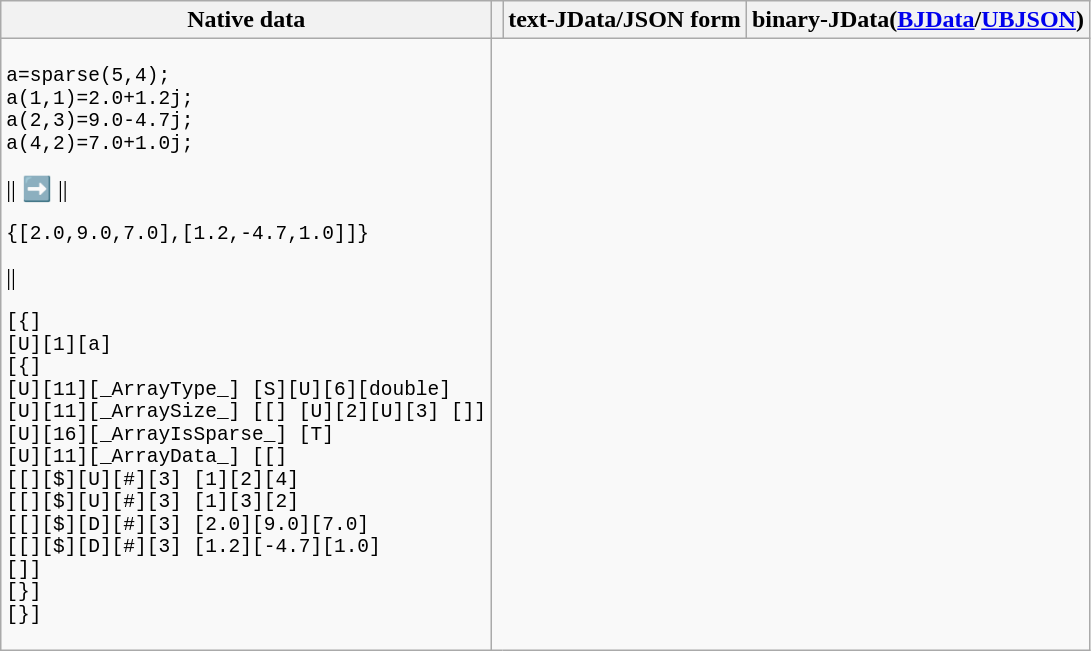<table class="wikitable tpl-blanktable">
<tr>
<th>Native data</th>
<th></th>
<th>text-JData/JSON form</th>
<th>binary-JData(<a href='#'>BJData</a>/<a href='#'>UBJSON</a>)</th>
</tr>
<tr>
<td><pre>a=sparse(5,4);<br>a(1,1)=2.0+1.2j;
a(2,3)=9.0-4.7j;
a(4,2)=7.0+1.0j;
</pre> || ➡️ || <pre>{[2.0,9.0,7.0],[1.2,-4.7,1.0]]}</pre> || <pre>[{]
[U][1][a]
[{]
[U][11][_ArrayType_] [S][U][6][double]
[U][11][_ArraySize_] [[] [U][2][U][3] []]
[U][16][_ArrayIsSparse_] [T]
[U][11][_ArrayData_] [[]
[[][$][U][#][3] [1][2][4]
[[][$][U][#][3] [1][3][2]
[[][$][D][#][3] [2.0][9.0][7.0]
[[][$][D][#][3] [1.2][-4.7][1.0]
[]]
[}]
[}]</pre></td>
</tr>
</table>
